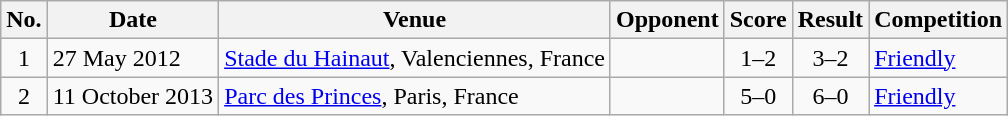<table class="wikitable sortable">
<tr>
<th>No.</th>
<th>Date</th>
<th>Venue</th>
<th>Opponent</th>
<th>Score</th>
<th>Result</th>
<th>Competition</th>
</tr>
<tr>
<td align="center">1</td>
<td>27 May 2012</td>
<td><a href='#'>Stade du Hainaut</a>, Valenciennes, France</td>
<td></td>
<td align="center">1–2</td>
<td align="center">3–2</td>
<td><a href='#'>Friendly</a></td>
</tr>
<tr>
<td align="center">2</td>
<td>11 October 2013</td>
<td><a href='#'>Parc des Princes</a>, Paris, France</td>
<td></td>
<td align="center">5–0</td>
<td align="center">6–0</td>
<td><a href='#'>Friendly</a></td>
</tr>
</table>
